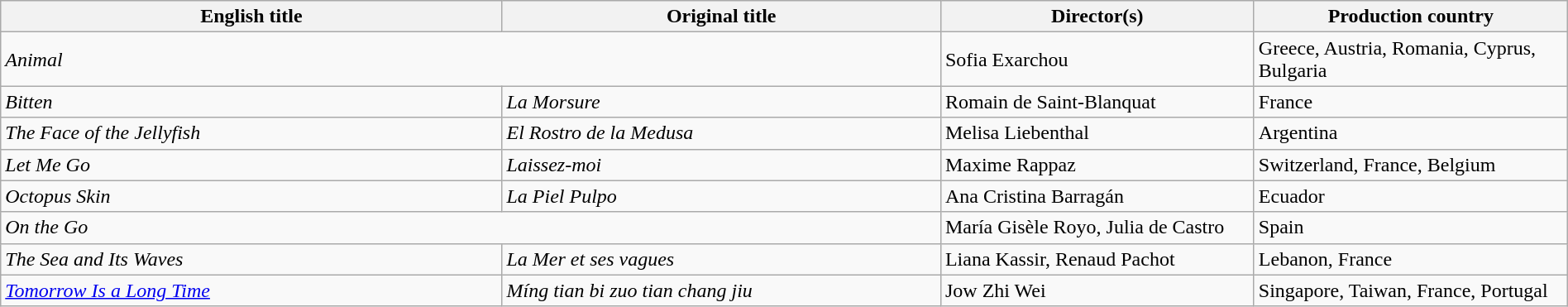<table class="sortable wikitable" width="100%" cellpadding="5">
<tr>
<th scope="col" width="32%">English title</th>
<th scope="col" width="28%">Original title</th>
<th scope="col" width="20%">Director(s)</th>
<th scope="col" width="20%">Production country</th>
</tr>
<tr>
<td colspan=2><em>Animal</em></td>
<td>Sofia Exarchou</td>
<td>Greece, Austria, Romania, Cyprus, Bulgaria</td>
</tr>
<tr>
<td><em>Bitten</em></td>
<td><em>La Morsure</em></td>
<td>Romain de Saint-Blanquat</td>
<td>France</td>
</tr>
<tr>
<td><em>The Face of the Jellyfish</em></td>
<td><em>El Rostro de la Medusa</em></td>
<td>Melisa Liebenthal</td>
<td>Argentina</td>
</tr>
<tr>
<td><em>Let Me Go</em></td>
<td><em>Laissez-moi</em></td>
<td>Maxime Rappaz</td>
<td>Switzerland, France, Belgium</td>
</tr>
<tr>
<td><em>Octopus Skin</em></td>
<td><em>La Piel Pulpo</em></td>
<td>Ana Cristina Barragán</td>
<td>Ecuador</td>
</tr>
<tr>
<td colspan=2><em>On the Go</em></td>
<td>María Gisèle Royo, Julia de Castro</td>
<td>Spain</td>
</tr>
<tr>
<td><em>The Sea and Its Waves</em></td>
<td><em>La Mer et ses vagues</em></td>
<td>Liana Kassir, Renaud Pachot</td>
<td>Lebanon, France</td>
</tr>
<tr>
<td><em><a href='#'>Tomorrow Is a Long Time</a></em></td>
<td><em>Míng tian bi zuo tian chang jiu</em></td>
<td>Jow Zhi Wei</td>
<td>Singapore, Taiwan, France, Portugal</td>
</tr>
</table>
